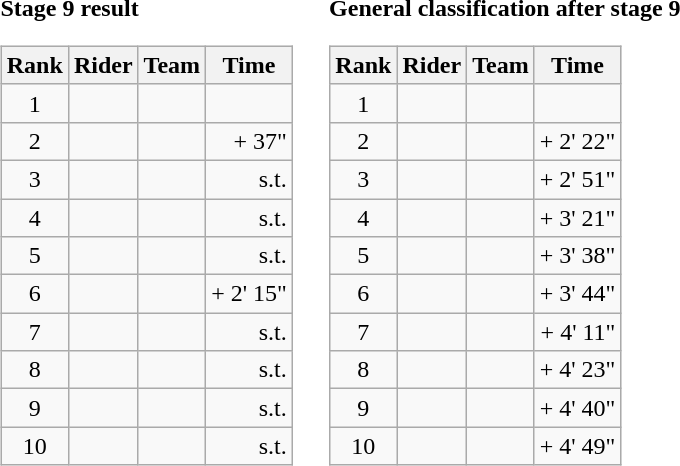<table>
<tr>
<td><strong>Stage 9 result</strong><br><table class="wikitable">
<tr>
<th scope="col">Rank</th>
<th scope="col">Rider</th>
<th scope="col">Team</th>
<th scope="col">Time</th>
</tr>
<tr>
<td style="text-align:center;">1</td>
<td></td>
<td></td>
<td style="text-align:right;"></td>
</tr>
<tr>
<td style="text-align:center;">2</td>
<td></td>
<td></td>
<td style="text-align:right;">+ 37"</td>
</tr>
<tr>
<td style="text-align:center;">3</td>
<td></td>
<td></td>
<td style="text-align:right;">s.t.</td>
</tr>
<tr>
<td style="text-align:center;">4</td>
<td></td>
<td></td>
<td style="text-align:right;">s.t.</td>
</tr>
<tr>
<td style="text-align:center;">5</td>
<td></td>
<td></td>
<td style="text-align:right;">s.t.</td>
</tr>
<tr>
<td style="text-align:center;">6</td>
<td></td>
<td></td>
<td style="text-align:right;">+ 2' 15"</td>
</tr>
<tr>
<td style="text-align:center;">7</td>
<td></td>
<td></td>
<td style="text-align:right;">s.t.</td>
</tr>
<tr>
<td style="text-align:center;">8</td>
<td></td>
<td></td>
<td style="text-align:right;">s.t.</td>
</tr>
<tr>
<td style="text-align:center;">9</td>
<td></td>
<td></td>
<td style="text-align:right;">s.t.</td>
</tr>
<tr>
<td style="text-align:center;">10</td>
<td></td>
<td></td>
<td style="text-align:right;">s.t.</td>
</tr>
</table>
</td>
<td></td>
<td><strong>General classification after stage 9</strong><br><table class="wikitable">
<tr>
<th scope="col">Rank</th>
<th scope="col">Rider</th>
<th scope="col">Team</th>
<th scope="col">Time</th>
</tr>
<tr>
<td style="text-align:center;">1</td>
<td> </td>
<td></td>
<td style="text-align:right;"></td>
</tr>
<tr>
<td style="text-align:center;">2</td>
<td></td>
<td></td>
<td style="text-align:right;">+ 2' 22"</td>
</tr>
<tr>
<td style="text-align:center;">3</td>
<td></td>
<td></td>
<td style="text-align:right;">+ 2' 51"</td>
</tr>
<tr>
<td style="text-align:center;">4</td>
<td></td>
<td></td>
<td style="text-align:right;">+ 3' 21"</td>
</tr>
<tr>
<td style="text-align:center;">5</td>
<td></td>
<td></td>
<td style="text-align:right;">+ 3' 38"</td>
</tr>
<tr>
<td style="text-align:center;">6</td>
<td></td>
<td></td>
<td style="text-align:right;">+ 3' 44"</td>
</tr>
<tr>
<td style="text-align:center;">7</td>
<td></td>
<td></td>
<td style="text-align:right;">+ 4' 11"</td>
</tr>
<tr>
<td style="text-align:center;">8</td>
<td></td>
<td></td>
<td style="text-align:right;">+ 4' 23"</td>
</tr>
<tr>
<td style="text-align:center;">9</td>
<td></td>
<td></td>
<td style="text-align:right;">+ 4' 40"</td>
</tr>
<tr>
<td style="text-align:center;">10</td>
<td></td>
<td></td>
<td style="text-align:right;">+ 4' 49"</td>
</tr>
</table>
</td>
</tr>
</table>
